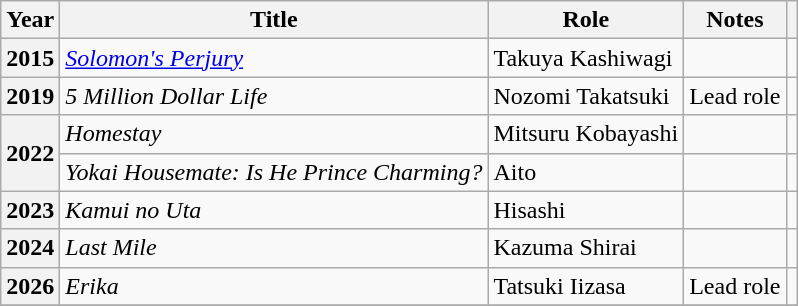<table class="wikitable plainrowheaders sortable"  style=font-size:100%>
<tr>
<th scope="col">Year</th>
<th scope="col">Title</th>
<th scope="col">Role</th>
<th scope="col" class="unsortable">Notes</th>
<th scope="col" class="unsortable"></th>
</tr>
<tr>
<th scope="row">2015</th>
<td><em><a href='#'>Solomon's Perjury</a></em></td>
<td>Takuya Kashiwagi</td>
<td></td>
<td style="text-align:center;"></td>
</tr>
<tr>
<th scope="row">2019</th>
<td><em>5 Million Dollar Life</em></td>
<td>Nozomi Takatsuki</td>
<td>Lead role</td>
<td style="text-align:center;"></td>
</tr>
<tr>
<th rowspan="2" scope="row">2022</th>
<td><em>Homestay</em></td>
<td>Mitsuru Kobayashi</td>
<td></td>
<td style="text-align:center;"></td>
</tr>
<tr>
<td><em>Yokai Housemate: Is He Prince Charming?</em></td>
<td>Aito</td>
<td></td>
<td style="text-align:center;"></td>
</tr>
<tr>
<th scope="row">2023</th>
<td><em>Kamui no Uta</em></td>
<td>Hisashi</td>
<td></td>
<td style="text-align:center;"></td>
</tr>
<tr>
<th scope="row">2024</th>
<td><em>Last Mile</em></td>
<td>Kazuma Shirai</td>
<td></td>
<td style="text-align:center;"></td>
</tr>
<tr>
<th scope="row">2026</th>
<td><em>Erika</em></td>
<td>Tatsuki Iizasa</td>
<td>Lead role</td>
<td></td>
</tr>
<tr>
</tr>
</table>
